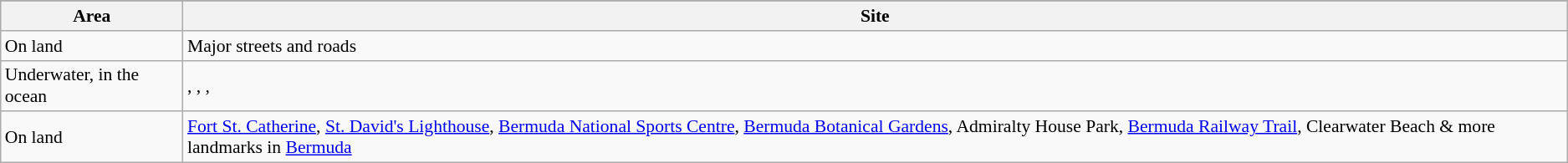<table class="wikitable" style="font-size:90%">
<tr>
</tr>
<tr>
<th>Area</th>
<th>Site</th>
</tr>
<tr>
<td>On land</td>
<td>Major streets and roads</td>
</tr>
<tr>
<td>Underwater, in the ocean</td>
<td>, , , </td>
</tr>
<tr>
<td>On land</td>
<td><a href='#'>Fort St. Catherine</a>, <a href='#'>St. David's Lighthouse</a>, <a href='#'>Bermuda National Sports Centre</a>, <a href='#'>Bermuda Botanical Gardens</a>, Admiralty House Park, <a href='#'>Bermuda Railway Trail</a>, Clearwater Beach & more landmarks in <a href='#'>Bermuda</a></td>
</tr>
</table>
